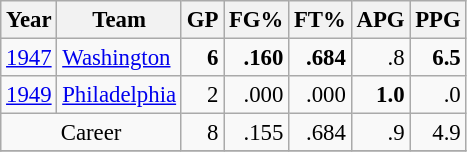<table class="wikitable sortable" style="font-size:95%; text-align:right;">
<tr>
<th>Year</th>
<th>Team</th>
<th>GP</th>
<th>FG%</th>
<th>FT%</th>
<th>APG</th>
<th>PPG</th>
</tr>
<tr>
<td style="text-align:left;"><a href='#'>1947</a></td>
<td style="text-align:left;"><a href='#'>Washington</a></td>
<td><strong>6</strong></td>
<td><strong>.160</strong></td>
<td><strong>.684</strong></td>
<td>.8</td>
<td><strong>6.5</strong></td>
</tr>
<tr>
<td style="text-align:left;"><a href='#'>1949</a></td>
<td style="text-align:left;"><a href='#'>Philadelphia</a></td>
<td>2</td>
<td>.000</td>
<td>.000</td>
<td><strong>1.0</strong></td>
<td>.0</td>
</tr>
<tr>
<td style="text-align:center;" colspan="2">Career</td>
<td>8</td>
<td>.155</td>
<td>.684</td>
<td>.9</td>
<td>4.9</td>
</tr>
<tr>
</tr>
</table>
